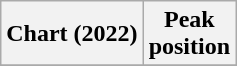<table class="wikitable">
<tr>
<th>Chart (2022)</th>
<th>Peak<br>position</th>
</tr>
<tr>
</tr>
</table>
